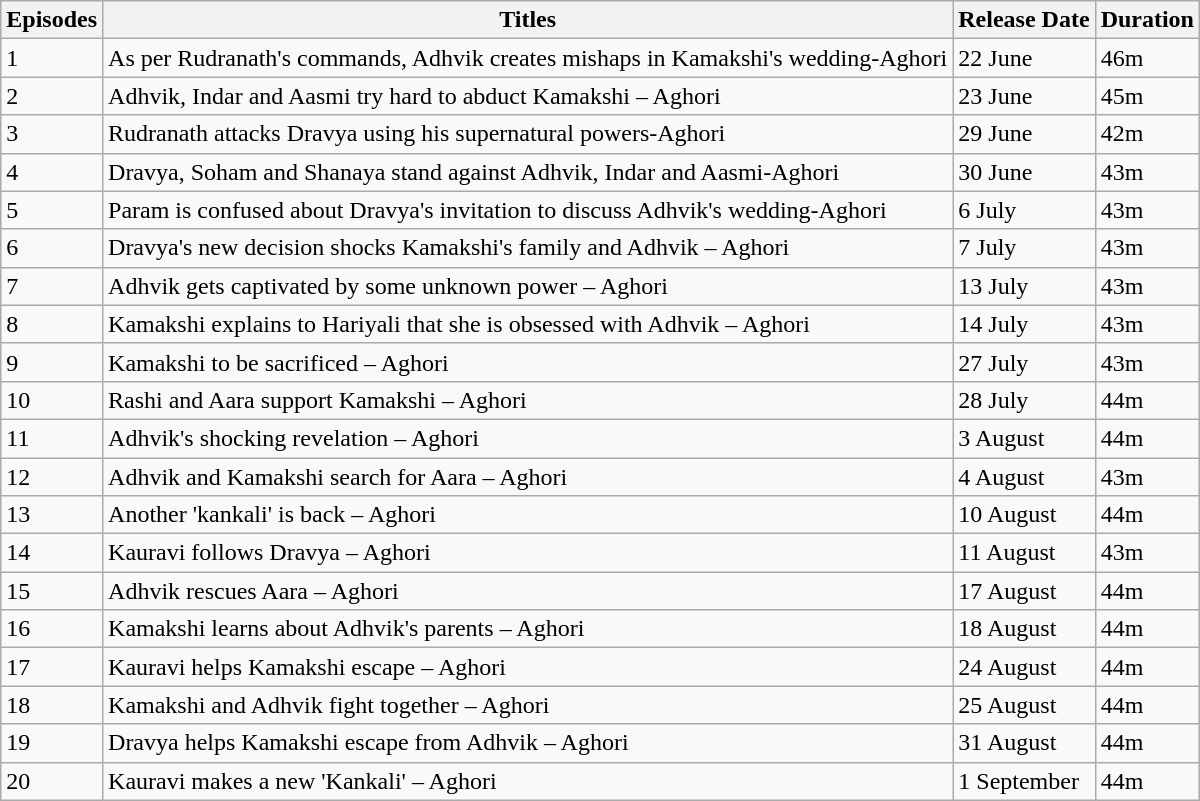<table class="wikitable">
<tr>
<th>Episodes</th>
<th>Titles</th>
<th>Release Date</th>
<th>Duration</th>
</tr>
<tr>
<td>1</td>
<td>As per Rudranath's commands, Adhvik creates mishaps in Kamakshi's wedding-Aghori</td>
<td>22 June</td>
<td>46m</td>
</tr>
<tr>
<td>2</td>
<td>Adhvik, Indar and Aasmi try hard to abduct Kamakshi – Aghori</td>
<td>23 June</td>
<td>45m</td>
</tr>
<tr>
<td>3</td>
<td>Rudranath attacks Dravya using his supernatural powers-Aghori</td>
<td>29 June</td>
<td>42m</td>
</tr>
<tr>
<td>4</td>
<td>Dravya, Soham and Shanaya stand against Adhvik, Indar and Aasmi-Aghori</td>
<td>30 June</td>
<td>43m</td>
</tr>
<tr>
<td>5</td>
<td>Param is confused about Dravya's invitation to discuss Adhvik's wedding-Aghori</td>
<td>6 July</td>
<td>43m</td>
</tr>
<tr>
<td>6</td>
<td>Dravya's new decision shocks Kamakshi's family and Adhvik – Aghori</td>
<td>7 July</td>
<td>43m</td>
</tr>
<tr>
<td>7</td>
<td>Adhvik gets captivated by some unknown power – Aghori</td>
<td>13 July</td>
<td>43m</td>
</tr>
<tr>
<td>8</td>
<td>Kamakshi explains to Hariyali that she is obsessed with Adhvik – Aghori</td>
<td>14 July</td>
<td>43m</td>
</tr>
<tr>
<td>9</td>
<td>Kamakshi to be sacrificed – Aghori</td>
<td>27 July</td>
<td>43m</td>
</tr>
<tr>
<td>10</td>
<td>Rashi and Aara support Kamakshi – Aghori</td>
<td>28 July</td>
<td>44m</td>
</tr>
<tr>
<td>11</td>
<td>Adhvik's shocking revelation – Aghori</td>
<td>3 August</td>
<td>44m</td>
</tr>
<tr>
<td>12</td>
<td>Adhvik and Kamakshi search for Aara – Aghori</td>
<td>4 August</td>
<td>43m</td>
</tr>
<tr>
<td>13</td>
<td>Another 'kankali' is back – Aghori</td>
<td>10 August</td>
<td>44m</td>
</tr>
<tr>
<td>14</td>
<td>Kauravi follows Dravya – Aghori</td>
<td>11 August</td>
<td>43m</td>
</tr>
<tr>
<td>15</td>
<td>Adhvik rescues Aara – Aghori</td>
<td>17 August</td>
<td>44m</td>
</tr>
<tr>
<td>16</td>
<td>Kamakshi learns about Adhvik's parents – Aghori</td>
<td>18 August</td>
<td>44m</td>
</tr>
<tr>
<td>17</td>
<td>Kauravi helps Kamakshi escape – Aghori</td>
<td>24 August</td>
<td>44m</td>
</tr>
<tr>
<td>18</td>
<td>Kamakshi and Adhvik fight together – Aghori</td>
<td>25 August</td>
<td>44m</td>
</tr>
<tr>
<td>19</td>
<td>Dravya helps Kamakshi escape from Adhvik – Aghori</td>
<td>31 August</td>
<td>44m</td>
</tr>
<tr>
<td>20</td>
<td>Kauravi makes a new 'Kankali' – Aghori</td>
<td>1 September</td>
<td>44m</td>
</tr>
</table>
